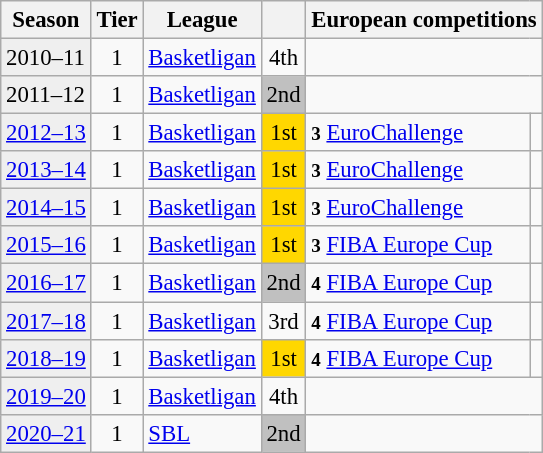<table class="wikitable" style="font-size:95%">
<tr>
<th>Season</th>
<th>Tier</th>
<th>League</th>
<th></th>
<th colspan=3>European competitions</th>
</tr>
<tr>
<td style="background:#efefef;">2010–11</td>
<td style="text-align:center;">1</td>
<td><a href='#'>Basketligan</a></td>
<td style="text-align:center;">4th</td>
<td colspan=2></td>
</tr>
<tr>
<td style="background:#efefef;">2011–12</td>
<td style="text-align:center;">1</td>
<td><a href='#'>Basketligan</a></td>
<td style="background:silver; text-align:center;">2nd</td>
<td colspan=2></td>
</tr>
<tr>
<td style="background:#efefef;"><a href='#'>2012–13</a></td>
<td style="text-align:center;">1</td>
<td><a href='#'>Basketligan</a></td>
<td style="text-align:center;" bgcolor=gold>1st</td>
<td><small><strong>3</strong></small> <a href='#'>EuroChallenge</a></td>
<td align=center></td>
</tr>
<tr>
<td style="background:#efefef;"><a href='#'>2013–14</a></td>
<td style="text-align:center;">1</td>
<td><a href='#'>Basketligan</a></td>
<td style="background:gold; text-align:center;">1st</td>
<td><small><strong>3</strong></small> <a href='#'>EuroChallenge</a></td>
<td align=center></td>
</tr>
<tr>
<td style="background:#efefef;"><a href='#'>2014–15</a></td>
<td style="text-align:center;">1</td>
<td><a href='#'>Basketligan</a></td>
<td style="background:gold; text-align:center;">1st</td>
<td><small><strong>3</strong></small> <a href='#'>EuroChallenge</a></td>
<td align=center></td>
</tr>
<tr>
<td style="background:#efefef;"><a href='#'>2015–16</a></td>
<td style="text-align:center;">1</td>
<td><a href='#'>Basketligan</a></td>
<td style="background:gold; text-align:center;">1st</td>
<td><small><strong>3</strong></small> <a href='#'>FIBA Europe Cup</a></td>
<td align=center></td>
</tr>
<tr>
<td style="background:#efefef;"><a href='#'>2016–17</a></td>
<td style="text-align:center;">1</td>
<td><a href='#'>Basketligan</a></td>
<td style="text-align:center;" bgcolor=silver>2nd</td>
<td><small><strong>4</strong></small> <a href='#'>FIBA Europe Cup</a></td>
<td align=center></td>
</tr>
<tr>
<td style="background:#efefef;"><a href='#'>2017–18</a></td>
<td style="text-align:center;">1</td>
<td><a href='#'>Basketligan</a></td>
<td style="text-align:center;">3rd</td>
<td><small><strong>4</strong></small> <a href='#'>FIBA Europe Cup</a></td>
<td align=center></td>
</tr>
<tr>
<td style="background:#efefef;"><a href='#'>2018–19</a></td>
<td style="text-align:center;">1</td>
<td><a href='#'>Basketligan</a></td>
<td style="background:gold; text-align:center;">1st</td>
<td><small><strong>4</strong></small> <a href='#'>FIBA Europe Cup</a></td>
<td align=center></td>
</tr>
<tr>
<td style="background:#efefef;"><a href='#'>2019–20</a></td>
<td style="text-align:center;">1</td>
<td><a href='#'>Basketligan</a></td>
<td style="background:; text-align:center;">4th</td>
<td colspan=2></td>
</tr>
<tr>
<td style="background:#efefef;"><a href='#'>2020–21</a></td>
<td style="text-align:center;">1</td>
<td><a href='#'>SBL</a></td>
<td style="background:silver; text-align:center;">2nd</td>
<td colspan=2></td>
</tr>
</table>
